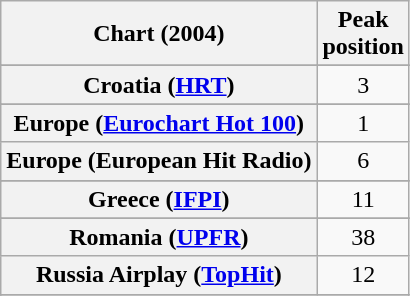<table class="wikitable sortable plainrowheaders" style="text-align:center">
<tr>
<th>Chart (2004)</th>
<th>Peak<br>position</th>
</tr>
<tr>
</tr>
<tr>
</tr>
<tr>
</tr>
<tr>
</tr>
<tr>
</tr>
<tr>
<th scope="row">Croatia (<a href='#'>HRT</a>)</th>
<td>3</td>
</tr>
<tr>
</tr>
<tr>
<th scope="row">Europe (<a href='#'>Eurochart Hot 100</a>)</th>
<td>1</td>
</tr>
<tr>
<th scope="row">Europe (European Hit Radio)</th>
<td>6</td>
</tr>
<tr>
</tr>
<tr>
</tr>
<tr>
</tr>
<tr>
<th scope="row">Greece (<a href='#'>IFPI</a>)</th>
<td>11</td>
</tr>
<tr>
</tr>
<tr>
</tr>
<tr>
</tr>
<tr>
</tr>
<tr>
</tr>
<tr>
</tr>
<tr>
</tr>
<tr>
</tr>
<tr>
<th scope="row">Romania (<a href='#'>UPFR</a>)</th>
<td>38</td>
</tr>
<tr>
<th scope="row">Russia Airplay (<a href='#'>TopHit</a>)</th>
<td>12</td>
</tr>
<tr>
</tr>
<tr>
</tr>
<tr>
</tr>
<tr>
</tr>
<tr>
</tr>
</table>
